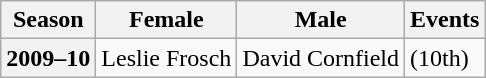<table class="wikitable">
<tr>
<th scope="col">Season</th>
<th scope="col">Female</th>
<th scope="col">Male</th>
<th scope="col">Events</th>
</tr>
<tr>
<th scope="row">2009–10</th>
<td>Leslie Frosch</td>
<td>David Cornfield</td>
<td> (10th)</td>
</tr>
</table>
